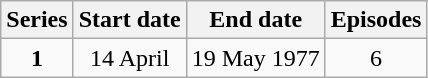<table class="wikitable" style="text-align:center;">
<tr>
<th>Series</th>
<th>Start date</th>
<th>End date</th>
<th>Episodes</th>
</tr>
<tr>
<td><strong>1</strong></td>
<td>14 April</td>
<td>19 May 1977</td>
<td>6</td>
</tr>
</table>
